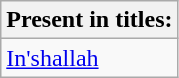<table class="wikitable">
<tr>
<th>Present in titles:</th>
</tr>
<tr>
<td><a href='#'>In'shallah</a></td>
</tr>
</table>
